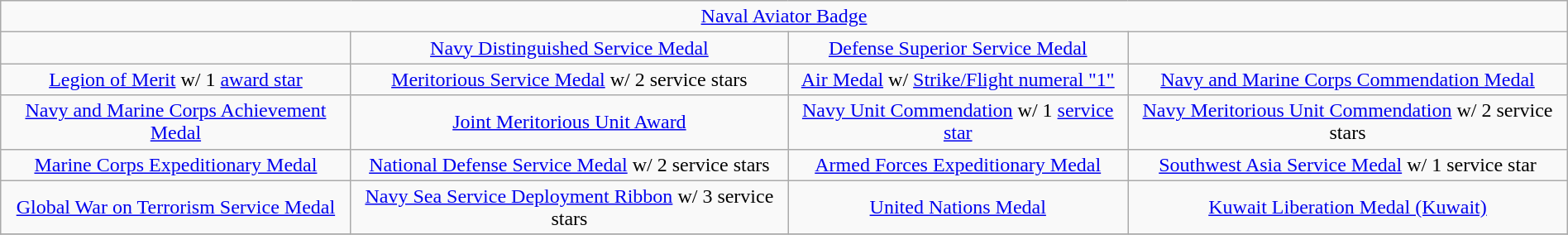<table class="wikitable" style="margin:1em auto; text-align:center;">
<tr>
<td colspan="4"><a href='#'>Naval Aviator Badge</a></td>
</tr>
<tr>
<td></td>
<td><a href='#'>Navy Distinguished Service Medal</a></td>
<td><a href='#'>Defense Superior Service Medal</a></td>
<td></td>
</tr>
<tr>
<td><a href='#'>Legion of Merit</a> w/ 1 <a href='#'>award star</a></td>
<td><a href='#'>Meritorious Service Medal</a> w/ 2 service stars</td>
<td><a href='#'>Air Medal</a> w/ <a href='#'>Strike/Flight numeral "1"</a></td>
<td><a href='#'>Navy and Marine Corps Commendation Medal</a></td>
</tr>
<tr>
<td><a href='#'>Navy and Marine Corps Achievement Medal</a></td>
<td><a href='#'>Joint Meritorious Unit Award</a></td>
<td><a href='#'>Navy Unit Commendation</a> w/ 1 <a href='#'>service star</a></td>
<td><a href='#'>Navy Meritorious Unit Commendation</a> w/ 2 service stars</td>
</tr>
<tr>
<td><a href='#'>Marine Corps Expeditionary Medal</a></td>
<td><a href='#'>National Defense Service Medal</a> w/ 2 service stars</td>
<td><a href='#'>Armed Forces Expeditionary Medal</a></td>
<td><a href='#'>Southwest Asia Service Medal</a> w/ 1 service star</td>
</tr>
<tr>
<td><a href='#'>Global War on Terrorism Service Medal</a></td>
<td><a href='#'>Navy Sea Service Deployment Ribbon</a> w/ 3 service stars</td>
<td><a href='#'>United Nations Medal</a></td>
<td><a href='#'>Kuwait Liberation Medal (Kuwait)</a></td>
</tr>
<tr>
</tr>
</table>
